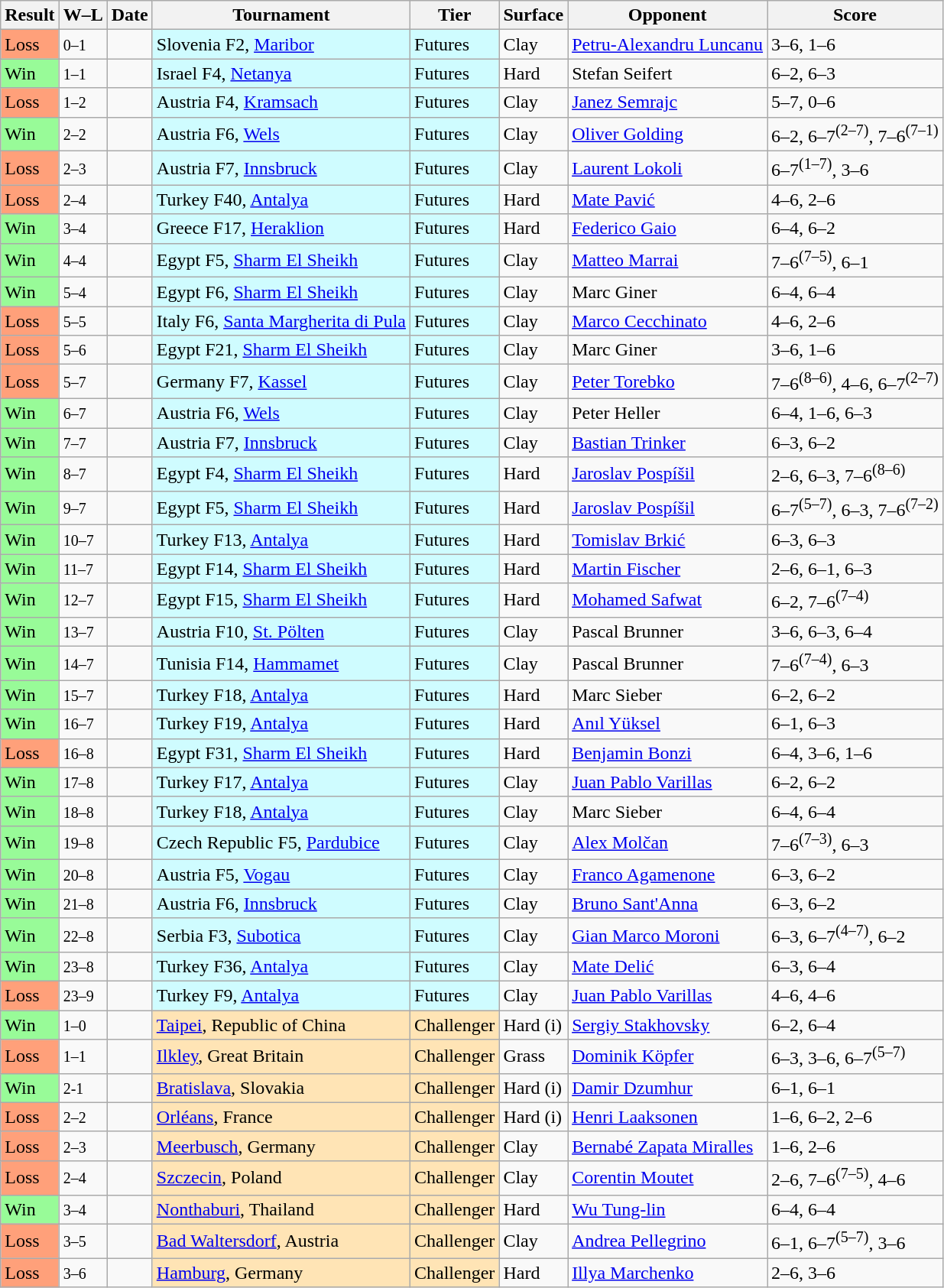<table class="sortable wikitable">
<tr>
<th>Result</th>
<th class="unsortable">W–L</th>
<th>Date</th>
<th>Tournament</th>
<th>Tier</th>
<th>Surface</th>
<th>Opponent</th>
<th class="unsortable">Score</th>
</tr>
<tr>
<td bgcolor=FFA07A>Loss</td>
<td><small>0–1</small></td>
<td></td>
<td style="background:#cffcff;">Slovenia F2, <a href='#'>Maribor</a></td>
<td style="background:#cffcff;">Futures</td>
<td>Clay</td>
<td> <a href='#'>Petru-Alexandru Luncanu</a></td>
<td>3–6, 1–6</td>
</tr>
<tr>
<td bgcolor=98fb98>Win</td>
<td><small>1–1</small></td>
<td></td>
<td style="background:#cffcff;">Israel F4, <a href='#'>Netanya</a></td>
<td style="background:#cffcff;">Futures</td>
<td>Hard</td>
<td> Stefan Seifert</td>
<td>6–2, 6–3</td>
</tr>
<tr>
<td bgcolor=FFA07A>Loss</td>
<td><small>1–2</small></td>
<td></td>
<td style="background:#cffcff;">Austria F4, <a href='#'>Kramsach</a></td>
<td style="background:#cffcff;">Futures</td>
<td>Clay</td>
<td> <a href='#'>Janez Semrajc</a></td>
<td>5–7, 0–6</td>
</tr>
<tr>
<td bgcolor=98fb98>Win</td>
<td><small>2–2</small></td>
<td></td>
<td style="background:#cffcff;">Austria F6, <a href='#'>Wels</a></td>
<td style="background:#cffcff;">Futures</td>
<td>Clay</td>
<td> <a href='#'>Oliver Golding</a></td>
<td>6–2, 6–7<sup>(2–7)</sup>, 7–6<sup>(7–1)</sup></td>
</tr>
<tr>
<td bgcolor=FFA07A>Loss</td>
<td><small>2–3</small></td>
<td></td>
<td style="background:#cffcff;">Austria F7, <a href='#'>Innsbruck</a></td>
<td style="background:#cffcff;">Futures</td>
<td>Clay</td>
<td> <a href='#'>Laurent Lokoli</a></td>
<td>6–7<sup>(1–7)</sup>, 3–6</td>
</tr>
<tr>
<td bgcolor=FFA07A>Loss</td>
<td><small>2–4</small></td>
<td></td>
<td style="background:#cffcff;">Turkey F40, <a href='#'>Antalya</a></td>
<td style="background:#cffcff;">Futures</td>
<td>Hard</td>
<td> <a href='#'>Mate Pavić</a></td>
<td>4–6, 2–6</td>
</tr>
<tr>
<td bgcolor=98fb98>Win</td>
<td><small>3–4</small></td>
<td></td>
<td style="background:#cffcff;">Greece F17, <a href='#'>Heraklion</a></td>
<td style="background:#cffcff;">Futures</td>
<td>Hard</td>
<td> <a href='#'>Federico Gaio</a></td>
<td>6–4, 6–2</td>
</tr>
<tr>
<td bgcolor=98fb98>Win</td>
<td><small>4–4</small></td>
<td></td>
<td style="background:#cffcff;">Egypt F5, <a href='#'>Sharm El Sheikh</a></td>
<td style="background:#cffcff;">Futures</td>
<td>Clay</td>
<td> <a href='#'>Matteo Marrai</a></td>
<td>7–6<sup>(7–5)</sup>, 6–1</td>
</tr>
<tr>
<td bgcolor=98fb98>Win</td>
<td><small>5–4</small></td>
<td></td>
<td style="background:#cffcff;">Egypt F6, <a href='#'>Sharm El Sheikh</a></td>
<td style="background:#cffcff;">Futures</td>
<td>Clay</td>
<td> Marc Giner</td>
<td>6–4, 6–4</td>
</tr>
<tr>
<td bgcolor=FFA07A>Loss</td>
<td><small>5–5</small></td>
<td></td>
<td style="background:#cffcff;">Italy F6, <a href='#'>Santa Margherita di Pula</a></td>
<td style="background:#cffcff;">Futures</td>
<td>Clay</td>
<td> <a href='#'>Marco Cecchinato</a></td>
<td>4–6, 2–6</td>
</tr>
<tr>
<td bgcolor=FFA07A>Loss</td>
<td><small>5–6</small></td>
<td></td>
<td style="background:#cffcff;">Egypt F21, <a href='#'>Sharm El Sheikh</a></td>
<td style="background:#cffcff;">Futures</td>
<td>Clay</td>
<td> Marc Giner</td>
<td>3–6, 1–6</td>
</tr>
<tr>
<td bgcolor=FFA07A>Loss</td>
<td><small>5–7</small></td>
<td></td>
<td style="background:#cffcff;">Germany F7, <a href='#'>Kassel</a></td>
<td style="background:#cffcff;">Futures</td>
<td>Clay</td>
<td> <a href='#'>Peter Torebko</a></td>
<td>7–6<sup>(8–6)</sup>, 4–6, 6–7<sup>(2–7)</sup></td>
</tr>
<tr>
<td bgcolor=98fb98>Win</td>
<td><small>6–7</small></td>
<td></td>
<td style="background:#cffcff;">Austria F6, <a href='#'>Wels</a></td>
<td style="background:#cffcff;">Futures</td>
<td>Clay</td>
<td> Peter Heller</td>
<td>6–4, 1–6, 6–3</td>
</tr>
<tr>
<td bgcolor=98fb98>Win</td>
<td><small>7–7</small></td>
<td></td>
<td style="background:#cffcff;">Austria F7, <a href='#'>Innsbruck</a></td>
<td style="background:#cffcff;">Futures</td>
<td>Clay</td>
<td> <a href='#'>Bastian Trinker</a></td>
<td>6–3, 6–2</td>
</tr>
<tr>
<td bgcolor=98fb98>Win</td>
<td><small>8–7</small></td>
<td></td>
<td style="background:#cffcff;">Egypt F4, <a href='#'>Sharm El Sheikh</a></td>
<td style="background:#cffcff;">Futures</td>
<td>Hard</td>
<td> <a href='#'>Jaroslav Pospíšil</a></td>
<td>2–6, 6–3, 7–6<sup>(8–6)</sup></td>
</tr>
<tr>
<td bgcolor=98fb98>Win</td>
<td><small>9–7</small></td>
<td></td>
<td style="background:#cffcff;">Egypt F5, <a href='#'>Sharm El Sheikh</a></td>
<td style="background:#cffcff;">Futures</td>
<td>Hard</td>
<td> <a href='#'>Jaroslav Pospíšil</a></td>
<td>6–7<sup>(5–7)</sup>, 6–3, 7–6<sup>(7–2)</sup></td>
</tr>
<tr>
<td bgcolor=98fb98>Win</td>
<td><small>10–7</small></td>
<td></td>
<td style="background:#cffcff;">Turkey F13, <a href='#'>Antalya</a></td>
<td style="background:#cffcff;">Futures</td>
<td>Hard</td>
<td> <a href='#'>Tomislav Brkić</a></td>
<td>6–3, 6–3</td>
</tr>
<tr>
<td bgcolor=98fb98>Win</td>
<td><small>11–7</small></td>
<td></td>
<td style="background:#cffcff;">Egypt F14, <a href='#'>Sharm El Sheikh</a></td>
<td style="background:#cffcff;">Futures</td>
<td>Hard</td>
<td> <a href='#'>Martin Fischer</a></td>
<td>2–6, 6–1, 6–3</td>
</tr>
<tr>
<td bgcolor=98fb98>Win</td>
<td><small>12–7</small></td>
<td></td>
<td style="background:#cffcff;">Egypt F15, <a href='#'>Sharm El Sheikh</a></td>
<td style="background:#cffcff;">Futures</td>
<td>Hard</td>
<td> <a href='#'>Mohamed Safwat</a></td>
<td>6–2, 7–6<sup>(7–4)</sup></td>
</tr>
<tr>
<td bgcolor=98fb98>Win</td>
<td><small>13–7</small></td>
<td></td>
<td style="background:#cffcff;">Austria F10, <a href='#'>St. Pölten</a></td>
<td style="background:#cffcff;">Futures</td>
<td>Clay</td>
<td> Pascal Brunner</td>
<td>3–6, 6–3, 6–4</td>
</tr>
<tr>
<td bgcolor=98fb98>Win</td>
<td><small>14–7</small></td>
<td></td>
<td style="background:#cffcff;">Tunisia F14, <a href='#'>Hammamet</a></td>
<td style="background:#cffcff;">Futures</td>
<td>Clay</td>
<td> Pascal Brunner</td>
<td>7–6<sup>(7–4)</sup>, 6–3</td>
</tr>
<tr>
<td bgcolor=98fb98>Win</td>
<td><small>15–7</small></td>
<td></td>
<td style="background:#cffcff;">Turkey F18, <a href='#'>Antalya</a></td>
<td style="background:#cffcff;">Futures</td>
<td>Hard</td>
<td> Marc Sieber</td>
<td>6–2, 6–2</td>
</tr>
<tr>
<td bgcolor=98fb98>Win</td>
<td><small>16–7</small></td>
<td></td>
<td style="background:#cffcff;">Turkey F19, <a href='#'>Antalya</a></td>
<td style="background:#cffcff;">Futures</td>
<td>Hard</td>
<td> <a href='#'>Anıl Yüksel</a></td>
<td>6–1, 6–3</td>
</tr>
<tr>
<td bgcolor=FFA07A>Loss</td>
<td><small>16–8</small></td>
<td></td>
<td style="background:#cffcff;">Egypt F31, <a href='#'>Sharm El Sheikh</a></td>
<td style="background:#cffcff;">Futures</td>
<td>Hard</td>
<td> <a href='#'>Benjamin Bonzi</a></td>
<td>6–4, 3–6, 1–6</td>
</tr>
<tr>
<td bgcolor=98fb98>Win</td>
<td><small>17–8</small></td>
<td></td>
<td style="background:#cffcff;">Turkey F17, <a href='#'>Antalya</a></td>
<td style="background:#cffcff;">Futures</td>
<td>Clay</td>
<td> <a href='#'>Juan Pablo Varillas</a></td>
<td>6–2, 6–2</td>
</tr>
<tr>
<td bgcolor=98fb98>Win</td>
<td><small>18–8</small></td>
<td></td>
<td style="background:#cffcff;">Turkey F18, <a href='#'>Antalya</a></td>
<td style="background:#cffcff;">Futures</td>
<td>Clay</td>
<td> Marc Sieber</td>
<td>6–4, 6–4</td>
</tr>
<tr>
<td bgcolor=98fb98>Win</td>
<td><small>19–8</small></td>
<td></td>
<td style="background:#cffcff;">Czech Republic F5, <a href='#'>Pardubice</a></td>
<td style="background:#cffcff;">Futures</td>
<td>Clay</td>
<td> <a href='#'>Alex Molčan</a></td>
<td>7–6<sup>(7–3)</sup>, 6–3</td>
</tr>
<tr>
<td bgcolor=98fb98>Win</td>
<td><small>20–8</small></td>
<td></td>
<td style="background:#cffcff;">Austria F5, <a href='#'>Vogau</a></td>
<td style="background:#cffcff;">Futures</td>
<td>Clay</td>
<td> <a href='#'>Franco Agamenone</a></td>
<td>6–3, 6–2</td>
</tr>
<tr>
<td bgcolor=98fb98>Win</td>
<td><small>21–8</small></td>
<td></td>
<td style="background:#cffcff;">Austria F6, <a href='#'>Innsbruck</a></td>
<td style="background:#cffcff;">Futures</td>
<td>Clay</td>
<td> <a href='#'>Bruno Sant'Anna</a></td>
<td>6–3, 6–2</td>
</tr>
<tr>
<td bgcolor=98fb98>Win</td>
<td><small>22–8</small></td>
<td></td>
<td style="background:#cffcff;">Serbia F3, <a href='#'>Subotica</a></td>
<td style="background:#cffcff;">Futures</td>
<td>Clay</td>
<td> <a href='#'>Gian Marco Moroni</a></td>
<td>6–3, 6–7<sup>(4–7)</sup>, 6–2</td>
</tr>
<tr>
<td bgcolor=98fb98>Win</td>
<td><small>23–8</small></td>
<td></td>
<td style="background:#cffcff;">Turkey F36, <a href='#'>Antalya</a></td>
<td style="background:#cffcff;">Futures</td>
<td>Clay</td>
<td> <a href='#'>Mate Delić</a></td>
<td>6–3, 6–4</td>
</tr>
<tr>
<td bgcolor=FFA07A>Loss</td>
<td><small>23–9</small></td>
<td></td>
<td style="background:#cffcff;">Turkey F9, <a href='#'>Antalya</a></td>
<td style="background:#cffcff;">Futures</td>
<td>Clay</td>
<td> <a href='#'>Juan Pablo Varillas</a></td>
<td>4–6, 4–6</td>
</tr>
<tr>
<td bgcolor=98FB98>Win</td>
<td><small>1–0</small></td>
<td><a href='#'></a></td>
<td style="background:moccasin;"><a href='#'>Taipei</a>, Republic of China</td>
<td style="background:moccasin;">Challenger</td>
<td>Hard (i)</td>
<td> <a href='#'>Sergiy Stakhovsky</a></td>
<td>6–2, 6–4</td>
</tr>
<tr>
<td bgcolor=FFA07A>Loss</td>
<td><small>1–1</small></td>
<td><a href='#'></a></td>
<td style="background:moccasin;"><a href='#'>Ilkley</a>, Great Britain</td>
<td style="background:moccasin;">Challenger</td>
<td>Grass</td>
<td> <a href='#'>Dominik Köpfer</a></td>
<td>6–3, 3–6, 6–7<sup>(5–7)</sup></td>
</tr>
<tr>
<td bgcolor=98FB98>Win</td>
<td><small>2-1</small></td>
<td><a href='#'></a></td>
<td style="background:moccasin;"><a href='#'>Bratislava</a>, Slovakia</td>
<td style="background:moccasin;">Challenger</td>
<td>Hard (i)</td>
<td> <a href='#'>Damir Dzumhur</a></td>
<td>6–1, 6–1</td>
</tr>
<tr>
<td bgcolor= FFA07A>Loss</td>
<td><small>2–2</small></td>
<td><a href='#'></a></td>
<td style="background:moccasin;"><a href='#'>Orléans</a>, France</td>
<td style="background:moccasin;">Challenger</td>
<td>Hard (i)</td>
<td> <a href='#'>Henri Laaksonen</a></td>
<td>1–6, 6–2, 2–6</td>
</tr>
<tr>
<td bgcolor= FFA07A>Loss</td>
<td><small>2–3</small></td>
<td><a href='#'></a></td>
<td style="background:moccasin;"><a href='#'>Meerbusch</a>, Germany</td>
<td style="background:moccasin;">Challenger</td>
<td>Clay</td>
<td> <a href='#'>Bernabé Zapata Miralles</a></td>
<td>1–6, 2–6</td>
</tr>
<tr>
<td bgcolor=FFA07A>Loss</td>
<td><small>2–4</small></td>
<td><a href='#'></a></td>
<td style="background:moccasin;"><a href='#'>Szczecin</a>, Poland</td>
<td style="background:moccasin;">Challenger</td>
<td>Clay</td>
<td> <a href='#'>Corentin Moutet</a></td>
<td>2–6, 7–6<sup>(7–5)</sup>, 4–6</td>
</tr>
<tr>
<td bgcolor=98FB98>Win</td>
<td><small>3–4</small></td>
<td><a href='#'></a></td>
<td style="background:moccasin;"><a href='#'>Nonthaburi</a>, Thailand</td>
<td style="background:moccasin;">Challenger</td>
<td>Hard</td>
<td> <a href='#'>Wu Tung-lin</a></td>
<td>6–4, 6–4</td>
</tr>
<tr>
<td bgcolor =FFA07A>Loss</td>
<td><small>3–5</small></td>
<td><a href='#'></a></td>
<td style="background:moccasin"><a href='#'>Bad Waltersdorf</a>, Austria</td>
<td style="background:moccasin;">Challenger</td>
<td>Clay</td>
<td> <a href='#'>Andrea Pellegrino</a></td>
<td>6–1, 6–7<sup>(5–7)</sup>, 3–6</td>
</tr>
<tr>
<td bgcolor=FFA07A>Loss</td>
<td><small>3–6</small></td>
<td><a href='#'></a></td>
<td style="background:moccasin;"><a href='#'>Hamburg</a>, Germany</td>
<td style="background:moccasin;">Challenger</td>
<td>Hard</td>
<td> <a href='#'>Illya Marchenko</a></td>
<td>2–6, 3–6</td>
</tr>
</table>
